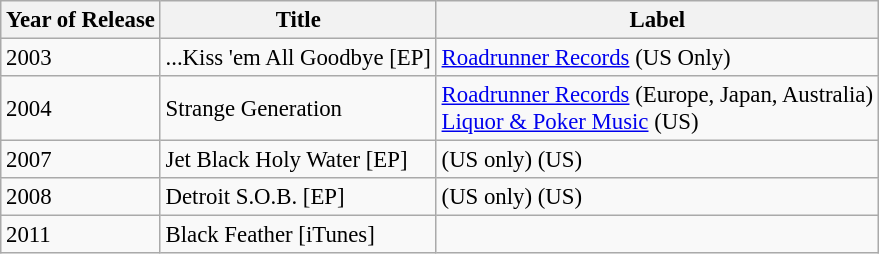<table class="wikitable" style="font-size: 95%;">
<tr>
<th>Year of Release</th>
<th>Title</th>
<th>Label</th>
</tr>
<tr>
<td>2003</td>
<td>...Kiss 'em All Goodbye [EP]</td>
<td><a href='#'>Roadrunner Records</a> (US Only)</td>
</tr>
<tr>
<td>2004</td>
<td>Strange Generation</td>
<td><a href='#'>Roadrunner Records</a> (Europe, Japan, Australia)<br><a href='#'>Liquor & Poker Music</a> (US)</td>
</tr>
<tr>
<td>2007</td>
<td>Jet Black Holy Water [EP]</td>
<td>(US only) (US)</td>
</tr>
<tr>
<td>2008</td>
<td>Detroit S.O.B. [EP]</td>
<td>(US only) (US)</td>
</tr>
<tr>
<td>2011</td>
<td>Black Feather [iTunes]</td>
</tr>
</table>
